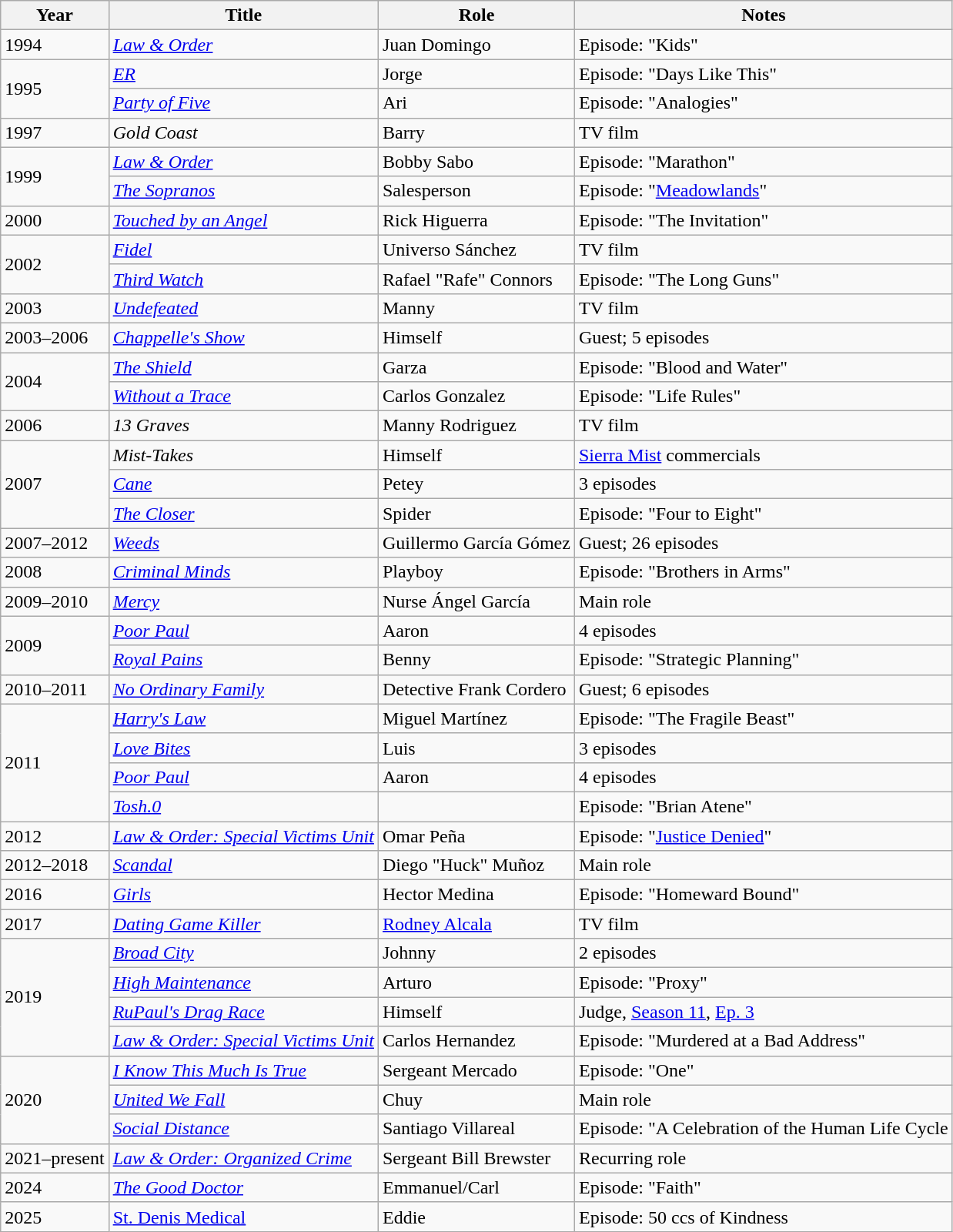<table class="wikitable sortable">
<tr>
<th>Year</th>
<th>Title</th>
<th>Role</th>
<th class="unsortable">Notes</th>
</tr>
<tr>
<td>1994</td>
<td><em><a href='#'>Law & Order</a></em></td>
<td>Juan Domingo</td>
<td>Episode: "Kids"</td>
</tr>
<tr>
<td rowspan="2">1995</td>
<td><em><a href='#'>ER</a></em></td>
<td>Jorge</td>
<td>Episode: "Days Like This"</td>
</tr>
<tr>
<td><em><a href='#'>Party of Five</a></em></td>
<td>Ari</td>
<td>Episode: "Analogies"</td>
</tr>
<tr>
<td>1997</td>
<td><em>Gold Coast</em></td>
<td>Barry</td>
<td>TV film</td>
</tr>
<tr>
<td rowspan="2">1999</td>
<td><em><a href='#'>Law & Order</a></em></td>
<td>Bobby Sabo</td>
<td>Episode: "Marathon"</td>
</tr>
<tr>
<td><em><a href='#'>The Sopranos</a></em></td>
<td>Salesperson</td>
<td>Episode: "<a href='#'>Meadowlands</a>"</td>
</tr>
<tr>
<td>2000</td>
<td><em><a href='#'>Touched by an Angel</a></em></td>
<td>Rick Higuerra</td>
<td>Episode: "The Invitation"</td>
</tr>
<tr>
<td rowspan="2">2002</td>
<td><em><a href='#'>Fidel</a></em></td>
<td>Universo Sánchez</td>
<td>TV film</td>
</tr>
<tr>
<td><em><a href='#'>Third Watch</a></em></td>
<td>Rafael "Rafe" Connors</td>
<td>Episode: "The Long Guns"</td>
</tr>
<tr>
<td>2003</td>
<td><em><a href='#'>Undefeated</a></em></td>
<td>Manny</td>
<td>TV film</td>
</tr>
<tr>
<td>2003–2006</td>
<td><em><a href='#'>Chappelle's Show</a></em></td>
<td>Himself</td>
<td>Guest; 5 episodes</td>
</tr>
<tr>
<td rowspan="2">2004</td>
<td><em><a href='#'>The Shield</a></em></td>
<td>Garza</td>
<td>Episode: "Blood and Water"</td>
</tr>
<tr>
<td><em><a href='#'>Without a Trace</a></em></td>
<td>Carlos Gonzalez</td>
<td>Episode: "Life Rules"</td>
</tr>
<tr>
<td>2006</td>
<td><em>13 Graves</em></td>
<td>Manny Rodriguez</td>
<td>TV film</td>
</tr>
<tr>
<td rowspan="3">2007</td>
<td><em>Mist-Takes</em></td>
<td>Himself</td>
<td><a href='#'>Sierra Mist</a> commercials</td>
</tr>
<tr>
<td><em><a href='#'>Cane</a></em></td>
<td>Petey</td>
<td>3 episodes</td>
</tr>
<tr>
<td><em><a href='#'>The Closer</a></em></td>
<td>Spider</td>
<td>Episode: "Four to Eight"</td>
</tr>
<tr>
<td>2007–2012</td>
<td><em><a href='#'>Weeds</a></em></td>
<td>Guillermo García Gómez</td>
<td>Guest; 26 episodes</td>
</tr>
<tr>
<td>2008</td>
<td><em><a href='#'>Criminal Minds</a></em></td>
<td>Playboy</td>
<td>Episode: "Brothers in Arms"</td>
</tr>
<tr>
<td>2009–2010</td>
<td><em><a href='#'>Mercy</a></em></td>
<td>Nurse Ángel García</td>
<td>Main role</td>
</tr>
<tr>
<td rowspan="2">2009</td>
<td><em><a href='#'>Poor Paul</a></em></td>
<td>Aaron</td>
<td>4 episodes</td>
</tr>
<tr>
<td><em><a href='#'>Royal Pains</a></em></td>
<td>Benny</td>
<td>Episode: "Strategic Planning"</td>
</tr>
<tr>
<td>2010–2011</td>
<td><em><a href='#'>No Ordinary Family</a></em></td>
<td>Detective Frank Cordero</td>
<td>Guest; 6 episodes</td>
</tr>
<tr>
<td rowspan="4">2011</td>
<td><em><a href='#'>Harry's Law</a></em></td>
<td>Miguel Martínez</td>
<td>Episode: "The Fragile Beast"</td>
</tr>
<tr>
<td><em><a href='#'>Love Bites</a></em></td>
<td>Luis</td>
<td>3 episodes</td>
</tr>
<tr>
<td><em><a href='#'>Poor Paul</a></em></td>
<td>Aaron</td>
<td>4 episodes</td>
</tr>
<tr>
<td><em><a href='#'>Tosh.0</a></em></td>
<td></td>
<td>Episode: "Brian Atene"</td>
</tr>
<tr>
<td>2012</td>
<td><em><a href='#'>Law & Order: Special Victims Unit</a></em></td>
<td>Omar Peña</td>
<td>Episode: "<a href='#'>Justice Denied</a>"</td>
</tr>
<tr>
<td>2012–2018</td>
<td><em><a href='#'>Scandal</a></em></td>
<td>Diego "Huck" Muñoz</td>
<td>Main role</td>
</tr>
<tr>
<td>2016</td>
<td><em><a href='#'>Girls</a></em></td>
<td>Hector Medina</td>
<td>Episode: "Homeward Bound"</td>
</tr>
<tr>
<td>2017</td>
<td><em><a href='#'>Dating Game Killer</a></em></td>
<td><a href='#'>Rodney Alcala</a></td>
<td>TV film</td>
</tr>
<tr>
<td rowspan="4">2019</td>
<td><em><a href='#'>Broad City</a></em></td>
<td>Johnny</td>
<td>2 episodes</td>
</tr>
<tr>
<td><em><a href='#'>High Maintenance</a></em></td>
<td>Arturo</td>
<td>Episode: "Proxy"</td>
</tr>
<tr>
<td><em><a href='#'>RuPaul's Drag Race</a></em></td>
<td>Himself</td>
<td>Judge, <a href='#'>Season 11</a>, <a href='#'>Ep. 3</a></td>
</tr>
<tr>
<td><em><a href='#'>Law & Order: Special Victims Unit</a></em></td>
<td>Carlos Hernandez</td>
<td>Episode: "Murdered at a Bad Address"</td>
</tr>
<tr>
<td rowspan="3">2020</td>
<td><em><a href='#'>I Know This Much Is True</a></em></td>
<td>Sergeant Mercado</td>
<td>Episode: "One"</td>
</tr>
<tr>
<td><em><a href='#'>United We Fall</a></em></td>
<td>Chuy</td>
<td>Main role</td>
</tr>
<tr>
<td><em><a href='#'>Social Distance</a></em></td>
<td>Santiago Villareal</td>
<td>Episode: "A Celebration of the Human Life Cycle</td>
</tr>
<tr>
<td>2021–present</td>
<td><em><a href='#'>Law & Order: Organized Crime</a></em></td>
<td>Sergeant Bill Brewster</td>
<td>Recurring role</td>
</tr>
<tr>
<td>2024</td>
<td><em><a href='#'>The Good Doctor</a></em></td>
<td>Emmanuel/Carl</td>
<td>Episode: "Faith"</td>
</tr>
<tr>
<td>2025</td>
<td><a href='#'>St. Denis Medical</a></td>
<td>Eddie</td>
<td>Episode: 50 ccs of Kindness</td>
</tr>
</table>
